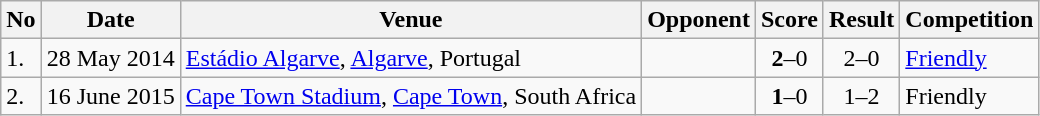<table class="wikitable" style="font-size:100%;">
<tr>
<th>No</th>
<th>Date</th>
<th>Venue</th>
<th>Opponent</th>
<th>Score</th>
<th>Result</th>
<th>Competition</th>
</tr>
<tr>
<td>1.</td>
<td>28 May 2014</td>
<td><a href='#'>Estádio Algarve</a>, <a href='#'>Algarve</a>, Portugal</td>
<td></td>
<td align=center><strong>2</strong>–0</td>
<td align=center>2–0</td>
<td><a href='#'>Friendly</a></td>
</tr>
<tr>
<td>2.</td>
<td>16 June 2015</td>
<td><a href='#'>Cape Town Stadium</a>, <a href='#'>Cape Town</a>, South Africa</td>
<td></td>
<td align=center><strong>1</strong>–0</td>
<td align=center>1–2</td>
<td>Friendly</td>
</tr>
</table>
